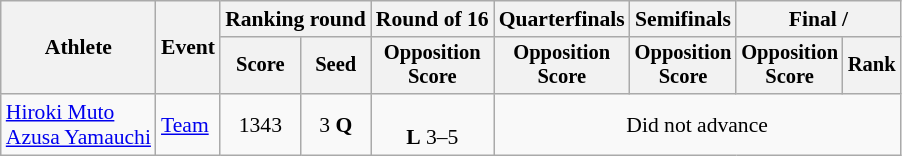<table class="wikitable" style="font-size:90%">
<tr>
<th rowspan=2>Athlete</th>
<th rowspan=2>Event</th>
<th colspan="2">Ranking round</th>
<th>Round of 16</th>
<th>Quarterfinals</th>
<th>Semifinals</th>
<th colspan="2">Final / </th>
</tr>
<tr style="font-size:95%">
<th>Score</th>
<th>Seed</th>
<th>Opposition<br>Score</th>
<th>Opposition<br>Score</th>
<th>Opposition<br>Score</th>
<th>Opposition<br>Score</th>
<th>Rank</th>
</tr>
<tr align=center>
<td align=left><a href='#'>Hiroki Muto</a><br><a href='#'>Azusa Yamauchi</a></td>
<td align=left><a href='#'>Team</a></td>
<td>1343</td>
<td>3 <strong>Q</strong></td>
<td><br><strong>L</strong> 3–5</td>
<td colspan=4>Did not advance</td>
</tr>
</table>
